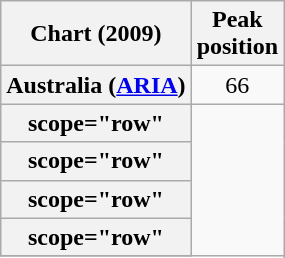<table class="wikitable sortable plainrowheaders">
<tr>
<th scope="col">Chart (2009)</th>
<th scope="col">Peak<br>position</th>
</tr>
<tr>
<th scope="row">Australia (<a href='#'>ARIA</a>)</th>
<td style="text-align:center;">66</td>
</tr>
<tr>
<th>scope="row"</th>
</tr>
<tr>
<th>scope="row"</th>
</tr>
<tr>
<th>scope="row"</th>
</tr>
<tr>
<th>scope="row"</th>
</tr>
<tr>
</tr>
</table>
